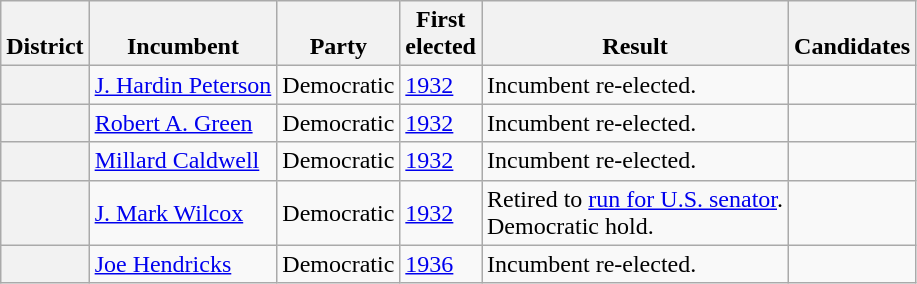<table class=wikitable>
<tr valign=bottom>
<th>District</th>
<th>Incumbent</th>
<th>Party</th>
<th>First<br>elected</th>
<th>Result</th>
<th>Candidates</th>
</tr>
<tr>
<th></th>
<td><a href='#'>J. Hardin Peterson</a></td>
<td>Democratic</td>
<td><a href='#'>1932</a></td>
<td>Incumbent re-elected.</td>
<td nowrap></td>
</tr>
<tr>
<th></th>
<td><a href='#'>Robert A. Green</a></td>
<td>Democratic</td>
<td><a href='#'>1932</a></td>
<td>Incumbent re-elected.</td>
<td nowrap></td>
</tr>
<tr>
<th></th>
<td><a href='#'>Millard Caldwell</a></td>
<td>Democratic</td>
<td><a href='#'>1932</a></td>
<td>Incumbent re-elected.</td>
<td nowrap></td>
</tr>
<tr>
<th></th>
<td><a href='#'>J. Mark Wilcox</a></td>
<td>Democratic</td>
<td><a href='#'>1932</a></td>
<td>Retired to <a href='#'>run for U.S. senator</a>.<br>Democratic hold.</td>
<td nowrap></td>
</tr>
<tr>
<th></th>
<td><a href='#'>Joe Hendricks</a></td>
<td>Democratic</td>
<td><a href='#'>1936</a></td>
<td>Incumbent re-elected.</td>
<td nowrap></td>
</tr>
</table>
